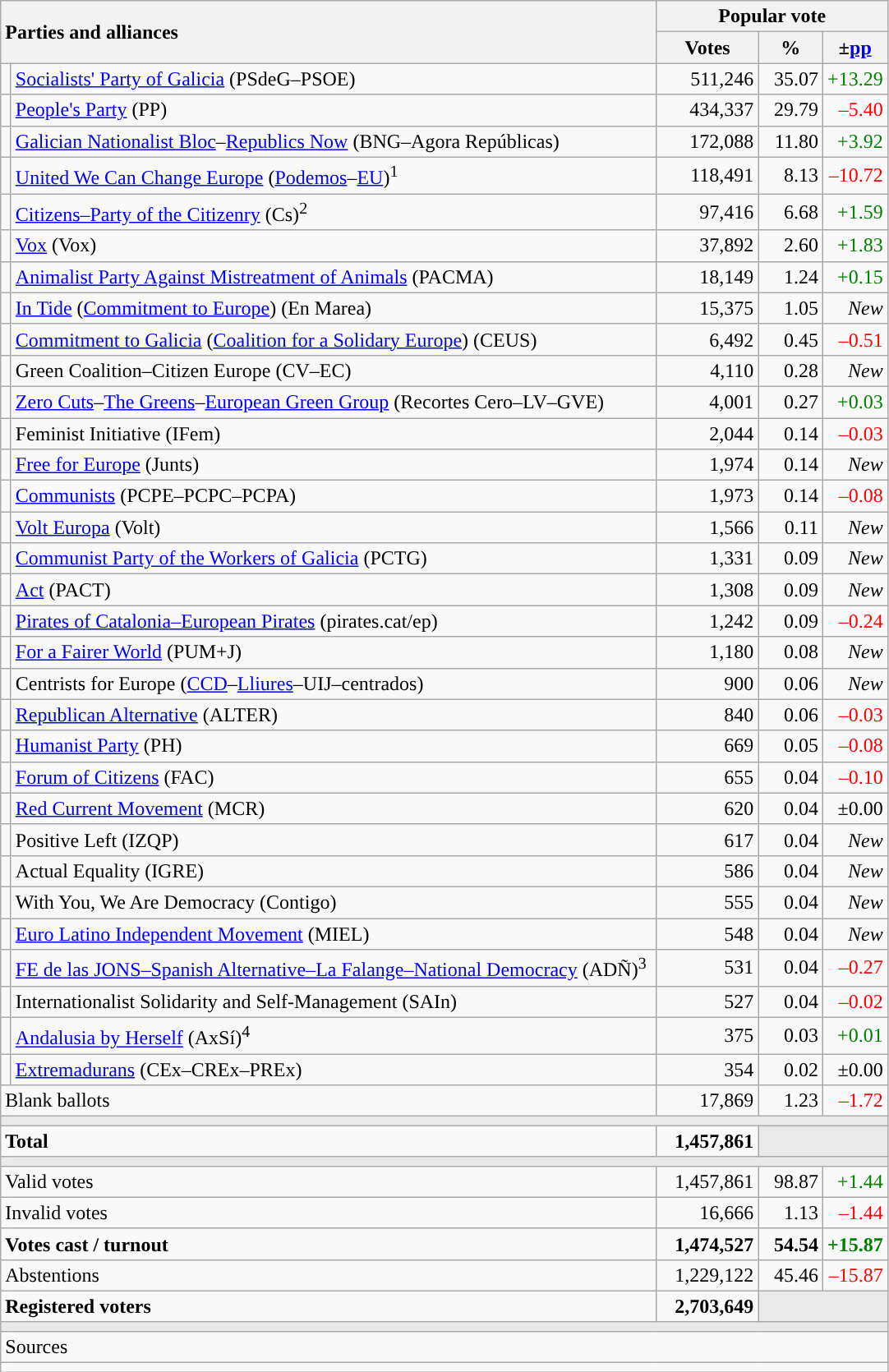<table class="wikitable" style="text-align:right;">
<tr>
<th style="text-align:left;" rowspan="2" colspan="2" width="525">Parties and alliances</th>
<th colspan="3">Popular vote</th>
</tr>
<tr>
<th width="75">Votes</th>
<th width="45">%</th>
<th width="45">±<a href='#'>pp</a></th>
</tr>
<tr>
<td width="1" style="color:inherit;background:"></td>
<td align="left"><a href='#'>Socialists' Party of Galicia</a> (PSdeG–PSOE)</td>
<td>511,246</td>
<td>35.07</td>
<td style="color:green;">+13.29</td>
</tr>
<tr>
<td style="color:inherit;background:"></td>
<td align="left"><a href='#'>People's Party</a> (PP)</td>
<td>434,337</td>
<td>29.79</td>
<td style="color:red;">–5.40</td>
</tr>
<tr>
<td style="color:inherit;background:"></td>
<td align="left"><a href='#'>Galician Nationalist Bloc</a>–<a href='#'>Republics Now</a> (BNG–Agora Repúblicas)</td>
<td>172,088</td>
<td>11.80</td>
<td style="color:green;">+3.92</td>
</tr>
<tr>
<td style="color:inherit;background:"></td>
<td align="left"><a href='#'>United We Can Change Europe</a> (<a href='#'>Podemos</a>–<a href='#'>EU</a>)<sup>1</sup></td>
<td>118,491</td>
<td>8.13</td>
<td style="color:red;">–10.72</td>
</tr>
<tr>
<td style="color:inherit;background:"></td>
<td align="left"><a href='#'>Citizens–Party of the Citizenry</a> (Cs)<sup>2</sup></td>
<td>97,416</td>
<td>6.68</td>
<td style="color:green;">+1.59</td>
</tr>
<tr>
<td style="color:inherit;background:"></td>
<td align="left"><a href='#'>Vox</a> (Vox)</td>
<td>37,892</td>
<td>2.60</td>
<td style="color:green;">+1.83</td>
</tr>
<tr>
<td style="color:inherit;background:"></td>
<td align="left"><a href='#'>Animalist Party Against Mistreatment of Animals</a> (PACMA)</td>
<td>18,149</td>
<td>1.24</td>
<td style="color:green;">+0.15</td>
</tr>
<tr>
<td style="color:inherit;background:"></td>
<td align="left"><a href='#'>In Tide</a> (<a href='#'>Commitment to Europe</a>) (En Marea)</td>
<td>15,375</td>
<td>1.05</td>
<td><em>New</em></td>
</tr>
<tr>
<td style="color:inherit;background:"></td>
<td align="left"><a href='#'>Commitment to Galicia</a> (<a href='#'>Coalition for a Solidary Europe</a>) (CEUS)</td>
<td>6,492</td>
<td>0.45</td>
<td style="color:red;">–0.51</td>
</tr>
<tr>
<td style="color:inherit;background:"></td>
<td align="left">Green Coalition–Citizen Europe (CV–EC)</td>
<td>4,110</td>
<td>0.28</td>
<td><em>New</em></td>
</tr>
<tr>
<td style="color:inherit;background:"></td>
<td align="left"><a href='#'>Zero Cuts</a>–<a href='#'>The Greens</a>–<a href='#'>European Green Group</a> (Recortes Cero–LV–GVE)</td>
<td>4,001</td>
<td>0.27</td>
<td style="color:green;">+0.03</td>
</tr>
<tr>
<td style="color:inherit;background:"></td>
<td align="left">Feminist Initiative (IFem)</td>
<td>2,044</td>
<td>0.14</td>
<td style="color:red;">–0.03</td>
</tr>
<tr>
<td style="color:inherit;background:"></td>
<td align="left"><a href='#'>Free for Europe</a> (Junts)</td>
<td>1,974</td>
<td>0.14</td>
<td><em>New</em></td>
</tr>
<tr>
<td style="color:inherit;background:"></td>
<td align="left"><a href='#'>Communists</a> (PCPE–PCPC–PCPA)</td>
<td>1,973</td>
<td>0.14</td>
<td style="color:red;">–0.08</td>
</tr>
<tr>
<td style="color:inherit;background:"></td>
<td align="left"><a href='#'>Volt Europa</a> (Volt)</td>
<td>1,566</td>
<td>0.11</td>
<td><em>New</em></td>
</tr>
<tr>
<td style="color:inherit;background:"></td>
<td align="left"><a href='#'>Communist Party of the Workers of Galicia</a> (PCTG)</td>
<td>1,331</td>
<td>0.09</td>
<td><em>New</em></td>
</tr>
<tr>
<td style="color:inherit;background:"></td>
<td align="left"><a href='#'>Act</a> (PACT)</td>
<td>1,308</td>
<td>0.09</td>
<td><em>New</em></td>
</tr>
<tr>
<td style="color:inherit;background:"></td>
<td align="left"><a href='#'>Pirates of Catalonia–European Pirates</a> (pirates.cat/ep)</td>
<td>1,242</td>
<td>0.09</td>
<td style="color:red;">–0.24</td>
</tr>
<tr>
<td style="color:inherit;background:"></td>
<td align="left"><a href='#'>For a Fairer World</a> (PUM+J)</td>
<td>1,180</td>
<td>0.08</td>
<td><em>New</em></td>
</tr>
<tr>
<td style="color:inherit;background:"></td>
<td align="left">Centrists for Europe (<a href='#'>CCD</a>–<a href='#'>Lliures</a>–UIJ–centrados)</td>
<td>900</td>
<td>0.06</td>
<td><em>New</em></td>
</tr>
<tr>
<td style="color:inherit;background:"></td>
<td align="left"><a href='#'>Republican Alternative</a> (ALTER)</td>
<td>840</td>
<td>0.06</td>
<td style="color:red;">–0.03</td>
</tr>
<tr>
<td style="color:inherit;background:"></td>
<td align="left"><a href='#'>Humanist Party</a> (PH)</td>
<td>669</td>
<td>0.05</td>
<td style="color:red;">–0.08</td>
</tr>
<tr>
<td style="color:inherit;background:"></td>
<td align="left"><a href='#'>Forum of Citizens</a> (FAC)</td>
<td>655</td>
<td>0.04</td>
<td style="color:red;">–0.10</td>
</tr>
<tr>
<td style="color:inherit;background:"></td>
<td align="left"><a href='#'>Red Current Movement</a> (MCR)</td>
<td>620</td>
<td>0.04</td>
<td>±0.00</td>
</tr>
<tr>
<td style="color:inherit;background:"></td>
<td align="left">Positive Left (IZQP)</td>
<td>617</td>
<td>0.04</td>
<td><em>New</em></td>
</tr>
<tr>
<td style="color:inherit;background:"></td>
<td align="left">Actual Equality (IGRE)</td>
<td>586</td>
<td>0.04</td>
<td><em>New</em></td>
</tr>
<tr>
<td style="color:inherit;background:"></td>
<td align="left">With You, We Are Democracy (Contigo)</td>
<td>555</td>
<td>0.04</td>
<td><em>New</em></td>
</tr>
<tr>
<td style="color:inherit;background:"></td>
<td align="left"><a href='#'>Euro Latino Independent Movement</a> (MIEL)</td>
<td>548</td>
<td>0.04</td>
<td><em>New</em></td>
</tr>
<tr>
<td style="color:inherit;background:"></td>
<td align="left"><a href='#'>FE de las JONS–Spanish Alternative–La Falange–National Democracy</a> (ADÑ)<sup>3</sup></td>
<td>531</td>
<td>0.04</td>
<td style="color:red;">–0.27</td>
</tr>
<tr>
<td style="color:inherit;background:"></td>
<td align="left">Internationalist Solidarity and Self-Management (SAIn)</td>
<td>527</td>
<td>0.04</td>
<td style="color:red;">–0.02</td>
</tr>
<tr>
<td style="color:inherit;background:"></td>
<td align="left"><a href='#'>Andalusia by Herself</a> (AxSí)<sup>4</sup></td>
<td>375</td>
<td>0.03</td>
<td style="color:green;">+0.01</td>
</tr>
<tr>
<td style="color:inherit;background:"></td>
<td align="left"><a href='#'>Extremadurans</a> (CEx–CREx–PREx)</td>
<td>354</td>
<td>0.02</td>
<td>±0.00</td>
</tr>
<tr>
<td align="left" colspan="2">Blank ballots</td>
<td>17,869</td>
<td>1.23</td>
<td style="color:red;">–1.72</td>
</tr>
<tr>
<td colspan="5" bgcolor="#E9E9E9"></td>
</tr>
<tr style="font-weight:bold;">
<td align="left" colspan="2">Total</td>
<td>1,457,861</td>
<td bgcolor="#E9E9E9" colspan="2"></td>
</tr>
<tr>
<td colspan="5" bgcolor="#E9E9E9"></td>
</tr>
<tr>
<td align="left" colspan="2">Valid votes</td>
<td>1,457,861</td>
<td>98.87</td>
<td style="color:green;">+1.44</td>
</tr>
<tr>
<td align="left" colspan="2">Invalid votes</td>
<td>16,666</td>
<td>1.13</td>
<td style="color:red;">–1.44</td>
</tr>
<tr style="font-weight:bold;">
<td align="left" colspan="2">Votes cast / turnout</td>
<td>1,474,527</td>
<td>54.54</td>
<td style="color:green;">+15.87</td>
</tr>
<tr>
<td align="left" colspan="2">Abstentions</td>
<td>1,229,122</td>
<td>45.46</td>
<td style="color:red;">–15.87</td>
</tr>
<tr style="font-weight:bold;">
<td align="left" colspan="2">Registered voters</td>
<td>2,703,649</td>
<td bgcolor="#E9E9E9" colspan="2"></td>
</tr>
<tr>
<td colspan="5" bgcolor="#E9E9E9"></td>
</tr>
<tr>
<td align="left" colspan="5">Sources</td>
</tr>
<tr>
<td colspan="5" style="text-align:left; max-width:680px;"></td>
</tr>
</table>
